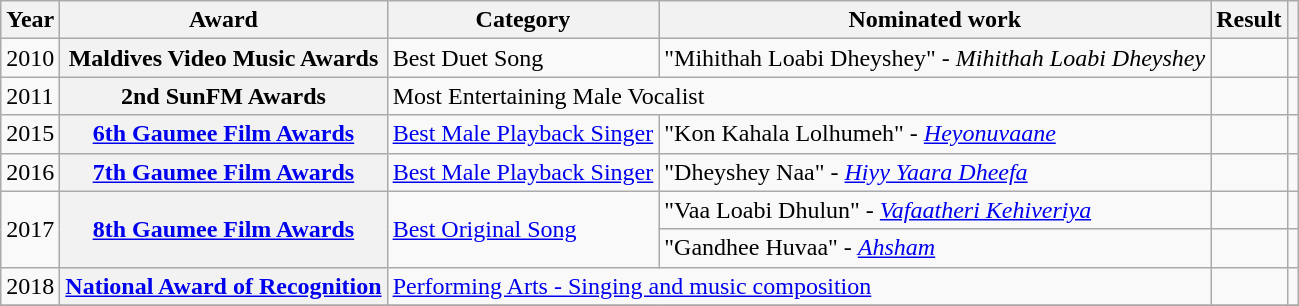<table class="wikitable plainrowheaders sortable">
<tr>
<th scope="col">Year</th>
<th scope="col">Award</th>
<th scope="col">Category</th>
<th scope="col">Nominated work</th>
<th scope="col">Result</th>
<th scope="col" class="unsortable"></th>
</tr>
<tr>
<td>2010</td>
<th scope="row">Maldives Video Music Awards</th>
<td>Best Duet Song</td>
<td>"Mihithah Loabi Dheyshey" - <em>Mihithah Loabi Dheyshey</em></td>
<td></td>
<td style="text-align:center;"></td>
</tr>
<tr>
<td>2011</td>
<th scope="row">2nd SunFM Awards</th>
<td colspan="2">Most Entertaining Male Vocalist</td>
<td></td>
<td style="text-align:center;"></td>
</tr>
<tr>
<td>2015</td>
<th scope="row"><a href='#'>6th Gaumee Film Awards</a></th>
<td><a href='#'>Best Male Playback Singer</a></td>
<td>"Kon Kahala Lolhumeh" - <em><a href='#'>Heyonuvaane</a></em></td>
<td></td>
<td style="text-align:center;"></td>
</tr>
<tr>
<td>2016</td>
<th scope="row"><a href='#'>7th Gaumee Film Awards</a></th>
<td><a href='#'>Best Male Playback Singer</a></td>
<td>"Dheyshey Naa" - <em><a href='#'>Hiyy Yaara Dheefa</a></em></td>
<td></td>
<td style="text-align:center;"></td>
</tr>
<tr>
<td rowspan="2">2017</td>
<th scope="row" rowspan="2"><a href='#'>8th Gaumee Film Awards</a></th>
<td rowspan="2"><a href='#'>Best Original Song</a></td>
<td>"Vaa Loabi Dhulun" - <em><a href='#'>Vafaatheri Kehiveriya</a></em></td>
<td></td>
<td style="text-align:center;"></td>
</tr>
<tr>
<td>"Gandhee Huvaa" - <em><a href='#'>Ahsham</a></em></td>
<td></td>
<td style="text-align:center;"></td>
</tr>
<tr>
<td>2018</td>
<th scope="row"><a href='#'>National Award of Recognition</a></th>
<td colspan="2"><a href='#'>Performing Arts - Singing and music composition</a></td>
<td></td>
<td style="text-align:center;"></td>
</tr>
<tr>
</tr>
</table>
